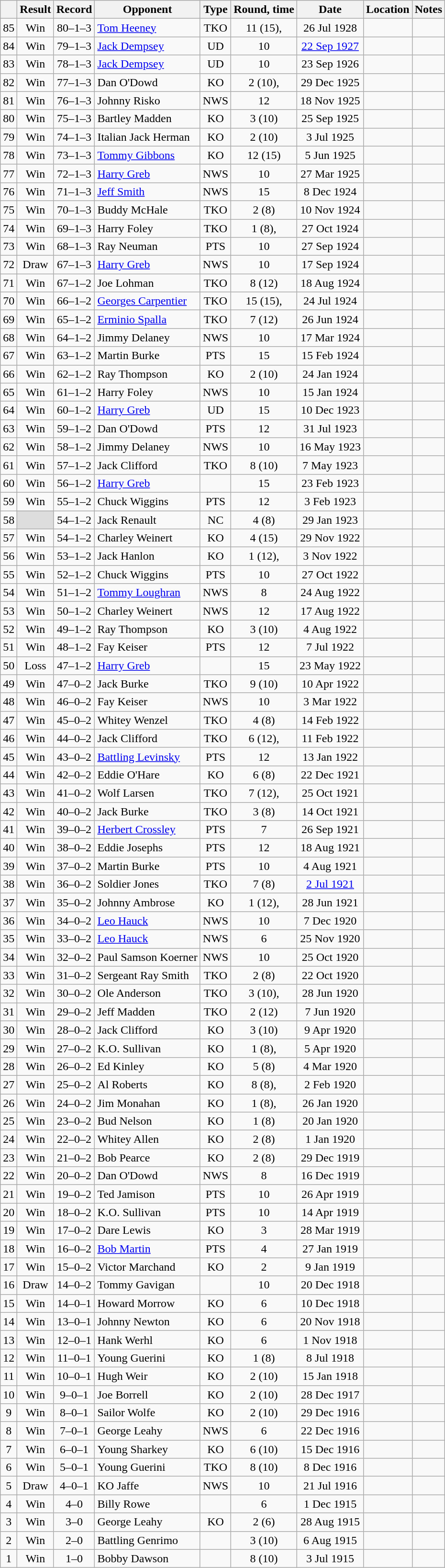<table class="wikitable mw-collapsible" style="text-align:center">
<tr>
<th></th>
<th>Result</th>
<th>Record</th>
<th>Opponent</th>
<th>Type</th>
<th>Round, time</th>
<th>Date</th>
<th>Location</th>
<th>Notes</th>
</tr>
<tr>
<td>85</td>
<td>Win</td>
<td>80–1–3 </td>
<td style="text-align:left;"><a href='#'>Tom Heeney</a></td>
<td>TKO</td>
<td>11 (15), </td>
<td>26 Jul 1928</td>
<td style="text-align:left;"></td>
<td style="text-align:left;"></td>
</tr>
<tr>
<td>84</td>
<td>Win</td>
<td>79–1–3 </td>
<td style="text-align:left;"><a href='#'>Jack Dempsey</a></td>
<td>UD</td>
<td>10</td>
<td><a href='#'>22 Sep 1927</a></td>
<td style="text-align:left;"></td>
<td style="text-align:left;"></td>
</tr>
<tr>
<td>83</td>
<td>Win</td>
<td>78–1–3 </td>
<td style="text-align:left;"><a href='#'>Jack Dempsey</a></td>
<td>UD</td>
<td>10</td>
<td>23 Sep 1926</td>
<td style="text-align:left;"></td>
<td style="text-align:left;"></td>
</tr>
<tr>
<td>82</td>
<td>Win</td>
<td>77–1–3 </td>
<td style="text-align:left;">Dan O'Dowd</td>
<td>KO</td>
<td>2 (10), </td>
<td>29 Dec 1925</td>
<td style="text-align:left;"></td>
<td style="text-align:left;"></td>
</tr>
<tr>
<td>81</td>
<td>Win</td>
<td>76–1–3 </td>
<td style="text-align:left;">Johnny Risko</td>
<td>NWS</td>
<td>12</td>
<td>18 Nov 1925</td>
<td style="text-align:left;"></td>
<td style="text-align:left;"></td>
</tr>
<tr>
<td>80</td>
<td>Win</td>
<td>75–1–3 </td>
<td style="text-align:left;">Bartley Madden</td>
<td>KO</td>
<td>3 (10)</td>
<td>25 Sep 1925</td>
<td style="text-align:left;"></td>
<td style="text-align:left;"></td>
</tr>
<tr>
<td>79</td>
<td>Win</td>
<td>74–1–3 </td>
<td style="text-align:left;">Italian Jack Herman</td>
<td>KO</td>
<td>2 (10)</td>
<td>3 Jul 1925</td>
<td style="text-align:left;"></td>
<td style="text-align:left;"></td>
</tr>
<tr>
<td>78</td>
<td>Win</td>
<td>73–1–3 </td>
<td style="text-align:left;"><a href='#'>Tommy Gibbons</a></td>
<td>KO</td>
<td>12 (15)</td>
<td>5 Jun 1925</td>
<td style="text-align:left;"></td>
<td style="text-align:left;"></td>
</tr>
<tr>
<td>77</td>
<td>Win</td>
<td>72–1–3 </td>
<td style="text-align:left;"><a href='#'>Harry Greb</a></td>
<td>NWS</td>
<td>10</td>
<td>27 Mar 1925</td>
<td style="text-align:left;"></td>
<td style="text-align:left;"></td>
</tr>
<tr>
<td>76</td>
<td>Win</td>
<td>71–1–3 </td>
<td style="text-align:left;"><a href='#'>Jeff Smith</a></td>
<td>NWS</td>
<td>15</td>
<td>8 Dec 1924</td>
<td style="text-align:left;"></td>
<td style="text-align:left;"></td>
</tr>
<tr>
<td>75</td>
<td>Win</td>
<td>70–1–3 </td>
<td style="text-align:left;">Buddy McHale</td>
<td>TKO</td>
<td>2 (8)</td>
<td>10 Nov 1924</td>
<td style="text-align:left;"></td>
<td style="text-align:left;"></td>
</tr>
<tr>
<td>74</td>
<td>Win</td>
<td>69–1–3 </td>
<td style="text-align:left;">Harry Foley</td>
<td>TKO</td>
<td>1 (8), </td>
<td>27 Oct 1924</td>
<td style="text-align:left;"></td>
<td style="text-align:left;"></td>
</tr>
<tr>
<td>73</td>
<td>Win</td>
<td>68–1–3 </td>
<td style="text-align:left;">Ray Neuman</td>
<td>PTS</td>
<td>10</td>
<td>27 Sep 1924</td>
<td style="text-align:left;"></td>
<td style="text-align:left;"></td>
</tr>
<tr>
<td>72</td>
<td>Draw</td>
<td>67–1–3 </td>
<td style="text-align:left;"><a href='#'>Harry Greb</a></td>
<td>NWS</td>
<td>10</td>
<td>17 Sep 1924</td>
<td style="text-align:left;"></td>
<td style="text-align:left;"></td>
</tr>
<tr>
<td>71</td>
<td>Win</td>
<td>67–1–2 </td>
<td style="text-align:left;">Joe Lohman</td>
<td>TKO</td>
<td>8 (12)</td>
<td>18 Aug 1924</td>
<td style="text-align:left;"></td>
<td style="text-align:left;"></td>
</tr>
<tr>
<td>70</td>
<td>Win</td>
<td>66–1–2 </td>
<td style="text-align:left;"><a href='#'>Georges Carpentier</a></td>
<td>TKO</td>
<td>15 (15), </td>
<td>24 Jul 1924</td>
<td style="text-align:left;"></td>
<td></td>
</tr>
<tr>
<td>69</td>
<td>Win</td>
<td>65–1–2 </td>
<td style="text-align:left;"><a href='#'>Erminio Spalla</a></td>
<td>TKO</td>
<td>7 (12)</td>
<td>26 Jun 1924</td>
<td style="text-align:left;"></td>
<td style="text-align:left;"></td>
</tr>
<tr>
<td>68</td>
<td>Win</td>
<td>64–1–2 </td>
<td style="text-align:left;">Jimmy Delaney</td>
<td>NWS</td>
<td>10</td>
<td>17 Mar 1924</td>
<td style="text-align:left;"></td>
<td style="text-align:left;"></td>
</tr>
<tr>
<td>67</td>
<td>Win</td>
<td>63–1–2 </td>
<td style="text-align:left;">Martin Burke</td>
<td>PTS</td>
<td>15</td>
<td>15 Feb 1924</td>
<td style="text-align:left;"></td>
<td style="text-align:left;"></td>
</tr>
<tr>
<td>66</td>
<td>Win</td>
<td>62–1–2 </td>
<td style="text-align:left;">Ray Thompson</td>
<td>KO</td>
<td>2 (10)</td>
<td>24 Jan 1924</td>
<td style="text-align:left;"></td>
<td style="text-align:left;"></td>
</tr>
<tr>
<td>65</td>
<td>Win</td>
<td>61–1–2 </td>
<td style="text-align:left;">Harry Foley</td>
<td>NWS</td>
<td>10</td>
<td>15 Jan 1924</td>
<td style="text-align:left;"></td>
<td style="text-align:left;"></td>
</tr>
<tr>
<td>64</td>
<td>Win</td>
<td>60–1–2 </td>
<td style="text-align:left;"><a href='#'>Harry Greb</a></td>
<td>UD</td>
<td>15</td>
<td>10 Dec 1923</td>
<td style="text-align:left;"></td>
<td style="text-align:left;"></td>
</tr>
<tr>
<td>63</td>
<td>Win</td>
<td>59–1–2 </td>
<td style="text-align:left;">Dan O'Dowd</td>
<td>PTS</td>
<td>12</td>
<td>31 Jul 1923</td>
<td style="text-align:left;"></td>
<td style="text-align:left;"></td>
</tr>
<tr>
<td>62</td>
<td>Win</td>
<td>58–1–2 </td>
<td style="text-align:left;">Jimmy Delaney</td>
<td>NWS</td>
<td>10</td>
<td>16 May 1923</td>
<td style="text-align:left;"></td>
<td style="text-align:left;"></td>
</tr>
<tr>
<td>61</td>
<td>Win</td>
<td>57–1–2 </td>
<td style="text-align:left;">Jack Clifford</td>
<td>TKO</td>
<td>8 (10)</td>
<td>7 May 1923</td>
<td style="text-align:left;"></td>
<td style="text-align:left;"></td>
</tr>
<tr>
<td>60</td>
<td>Win</td>
<td>56–1–2 </td>
<td style="text-align:left;"><a href='#'>Harry Greb</a></td>
<td></td>
<td>15</td>
<td>23 Feb 1923</td>
<td style="text-align:left;"></td>
<td style="text-align:left;"></td>
</tr>
<tr>
<td>59</td>
<td>Win</td>
<td>55–1–2 </td>
<td style="text-align:left;">Chuck Wiggins</td>
<td>PTS</td>
<td>12</td>
<td>3 Feb 1923</td>
<td style="text-align:left;"></td>
<td style="text-align:left;"></td>
</tr>
<tr>
<td>58</td>
<td style="background:#DDD"></td>
<td>54–1–2 </td>
<td style="text-align:left;">Jack Renault</td>
<td>NC</td>
<td>4 (8)</td>
<td>29 Jan 1923</td>
<td style="text-align:left;"></td>
<td style="text-align:left;"></td>
</tr>
<tr>
<td>57</td>
<td>Win</td>
<td>54–1–2</td>
<td style="text-align:left;">Charley Weinert</td>
<td>KO</td>
<td>4 (15)</td>
<td>29 Nov 1922</td>
<td style="text-align:left;"></td>
<td style="text-align:left;"></td>
</tr>
<tr>
<td>56</td>
<td>Win</td>
<td>53–1–2</td>
<td style="text-align:left;">Jack Hanlon</td>
<td>KO</td>
<td>1 (12), </td>
<td>3 Nov 1922</td>
<td style="text-align:left;"></td>
<td style="text-align:left;"></td>
</tr>
<tr>
<td>55</td>
<td>Win</td>
<td>52–1–2</td>
<td style="text-align:left;">Chuck Wiggins</td>
<td>PTS</td>
<td>10</td>
<td>27 Oct 1922</td>
<td style="text-align:left;"></td>
<td style="text-align:left;"></td>
</tr>
<tr>
<td>54</td>
<td>Win</td>
<td>51–1–2</td>
<td style="text-align:left;"><a href='#'>Tommy Loughran</a></td>
<td>NWS</td>
<td>8</td>
<td>24 Aug 1922</td>
<td style="text-align:left;"></td>
<td style="text-align:left;"></td>
</tr>
<tr>
<td>53</td>
<td>Win</td>
<td>50–1–2</td>
<td style="text-align:left;">Charley Weinert</td>
<td>NWS</td>
<td>12</td>
<td>17 Aug 1922</td>
<td style="text-align:left;"></td>
<td style="text-align:left;"></td>
</tr>
<tr>
<td>52</td>
<td>Win</td>
<td>49–1–2</td>
<td style="text-align:left;">Ray Thompson</td>
<td>KO</td>
<td>3 (10)</td>
<td>4 Aug 1922</td>
<td style="text-align:left;"></td>
<td style="text-align:left;"></td>
</tr>
<tr>
<td>51</td>
<td>Win</td>
<td>48–1–2</td>
<td style="text-align:left;">Fay Keiser</td>
<td>PTS</td>
<td>12</td>
<td>7 Jul 1922</td>
<td style="text-align:left;"></td>
<td style="text-align:left;"></td>
</tr>
<tr>
<td>50</td>
<td>Loss</td>
<td>47–1–2</td>
<td style="text-align:left;"><a href='#'>Harry Greb</a></td>
<td></td>
<td>15</td>
<td>23 May 1922</td>
<td style="text-align:left;"></td>
<td style="text-align:left;"></td>
</tr>
<tr>
<td>49</td>
<td>Win</td>
<td>47–0–2</td>
<td style="text-align:left;">Jack Burke</td>
<td>TKO</td>
<td>9 (10)</td>
<td>10 Apr 1922</td>
<td style="text-align:left;"></td>
<td style="text-align:left;"></td>
</tr>
<tr>
<td>48</td>
<td>Win</td>
<td>46–0–2</td>
<td style="text-align:left;">Fay Keiser</td>
<td>NWS</td>
<td>10</td>
<td>3 Mar 1922</td>
<td style="text-align:left;"></td>
<td style="text-align:left;"></td>
</tr>
<tr>
<td>47</td>
<td>Win</td>
<td>45–0–2</td>
<td style="text-align:left;">Whitey Wenzel</td>
<td>TKO</td>
<td>4 (8)</td>
<td>14 Feb 1922</td>
<td style="text-align:left;"></td>
<td style="text-align:left;"></td>
</tr>
<tr>
<td>46</td>
<td>Win</td>
<td>44–0–2</td>
<td style="text-align:left;">Jack Clifford</td>
<td>TKO</td>
<td>6 (12), </td>
<td>11 Feb 1922</td>
<td style="text-align:left;"></td>
<td style="text-align:left;"></td>
</tr>
<tr>
<td>45</td>
<td>Win</td>
<td>43–0–2</td>
<td style="text-align:left;"><a href='#'>Battling Levinsky</a></td>
<td>PTS</td>
<td>12</td>
<td>13 Jan 1922</td>
<td style="text-align:left;"></td>
<td style="text-align:left;"></td>
</tr>
<tr>
<td>44</td>
<td>Win</td>
<td>42–0–2</td>
<td style="text-align:left;">Eddie O'Hare</td>
<td>KO</td>
<td>6 (8)</td>
<td>22 Dec 1921</td>
<td style="text-align:left;"></td>
<td style="text-align:left;"></td>
</tr>
<tr>
<td>43</td>
<td>Win</td>
<td>41–0–2</td>
<td style="text-align:left;">Wolf Larsen</td>
<td>TKO</td>
<td>7 (12), </td>
<td>25 Oct 1921</td>
<td style="text-align:left;"></td>
<td style="text-align:left;"></td>
</tr>
<tr>
<td>42</td>
<td>Win</td>
<td>40–0–2</td>
<td style="text-align:left;">Jack Burke</td>
<td>TKO</td>
<td>3 (8)</td>
<td>14 Oct 1921</td>
<td style="text-align:left;"></td>
<td style="text-align:left;"></td>
</tr>
<tr>
<td>41</td>
<td>Win</td>
<td>39–0–2</td>
<td style="text-align:left;"><a href='#'>Herbert Crossley</a></td>
<td>PTS</td>
<td>7</td>
<td>26 Sep 1921</td>
<td style="text-align:left;"></td>
<td style="text-align:left;"></td>
</tr>
<tr>
<td>40</td>
<td>Win</td>
<td>38–0–2</td>
<td style="text-align:left;">Eddie Josephs</td>
<td>PTS</td>
<td>12</td>
<td>18 Aug 1921</td>
<td style="text-align:left;"></td>
<td style="text-align:left;"></td>
</tr>
<tr>
<td>39</td>
<td>Win</td>
<td>37–0–2</td>
<td style="text-align:left;">Martin Burke</td>
<td>PTS</td>
<td>10</td>
<td>4 Aug 1921</td>
<td style="text-align:left;"></td>
<td style="text-align:left;"></td>
</tr>
<tr>
<td>38</td>
<td>Win</td>
<td>36–0–2</td>
<td style="text-align:left;">Soldier Jones</td>
<td>TKO</td>
<td>7 (8)</td>
<td><a href='#'>2 Jul 1921</a></td>
<td style="text-align:left;"></td>
<td style="text-align:left;"></td>
</tr>
<tr>
<td>37</td>
<td>Win</td>
<td>35–0–2</td>
<td style="text-align:left;">Johnny Ambrose</td>
<td>KO</td>
<td>1 (12), </td>
<td>28 Jun 1921</td>
<td style="text-align:left;"></td>
<td style="text-align:left;"></td>
</tr>
<tr>
<td>36</td>
<td>Win</td>
<td>34–0–2</td>
<td style="text-align:left;"><a href='#'>Leo Hauck</a></td>
<td>NWS</td>
<td>10</td>
<td>7 Dec 1920</td>
<td style="text-align:left;"></td>
<td style="text-align:left;"></td>
</tr>
<tr>
<td>35</td>
<td>Win</td>
<td>33–0–2</td>
<td style="text-align:left;"><a href='#'>Leo Hauck</a></td>
<td>NWS</td>
<td>6</td>
<td>25 Nov 1920</td>
<td style="text-align:left;"></td>
<td style="text-align:left;"></td>
</tr>
<tr>
<td>34</td>
<td>Win</td>
<td>32–0–2</td>
<td style="text-align:left;">Paul Samson Koerner</td>
<td>NWS</td>
<td>10</td>
<td>25 Oct 1920</td>
<td style="text-align:left;"></td>
<td style="text-align:left;"></td>
</tr>
<tr>
<td>33</td>
<td>Win</td>
<td>31–0–2</td>
<td style="text-align:left;">Sergeant Ray Smith</td>
<td>TKO</td>
<td>2 (8)</td>
<td>22 Oct 1920</td>
<td style="text-align:left;"></td>
<td style="text-align:left;"></td>
</tr>
<tr>
<td>32</td>
<td>Win</td>
<td>30–0–2</td>
<td style="text-align:left;">Ole Anderson</td>
<td>TKO</td>
<td>3 (10), </td>
<td>28 Jun 1920</td>
<td style="text-align:left;"></td>
<td style="text-align:left;"></td>
</tr>
<tr>
<td>31</td>
<td>Win</td>
<td>29–0–2</td>
<td style="text-align:left;">Jeff Madden</td>
<td>TKO</td>
<td>2 (12)</td>
<td>7 Jun 1920</td>
<td style="text-align:left;"></td>
<td style="text-align:left;"></td>
</tr>
<tr>
<td>30</td>
<td>Win</td>
<td>28–0–2</td>
<td style="text-align:left;">Jack Clifford</td>
<td>KO</td>
<td>3 (10)</td>
<td>9 Apr 1920</td>
<td style="text-align:left;"></td>
<td style="text-align:left;"></td>
</tr>
<tr>
<td>29</td>
<td>Win</td>
<td>27–0–2</td>
<td style="text-align:left;">K.O. Sullivan</td>
<td>KO</td>
<td>1 (8), </td>
<td>5 Apr 1920</td>
<td style="text-align:left;"></td>
<td style="text-align:left;"></td>
</tr>
<tr>
<td>28</td>
<td>Win</td>
<td>26–0–2</td>
<td style="text-align:left;">Ed Kinley</td>
<td>KO</td>
<td>5 (8)</td>
<td>4 Mar 1920</td>
<td style="text-align:left;"></td>
<td style="text-align:left;"></td>
</tr>
<tr>
<td>27</td>
<td>Win</td>
<td>25–0–2</td>
<td style="text-align:left;">Al Roberts</td>
<td>KO</td>
<td>8 (8), </td>
<td>2 Feb 1920</td>
<td style="text-align:left;"></td>
<td style="text-align:left;"></td>
</tr>
<tr>
<td>26</td>
<td>Win</td>
<td>24–0–2</td>
<td style="text-align:left;">Jim Monahan</td>
<td>KO</td>
<td>1 (8), </td>
<td>26 Jan 1920</td>
<td style="text-align:left;"></td>
<td style="text-align:left;"></td>
</tr>
<tr>
<td>25</td>
<td>Win</td>
<td>23–0–2</td>
<td style="text-align:left;">Bud Nelson</td>
<td>KO</td>
<td>1 (8)</td>
<td>20 Jan 1920</td>
<td style="text-align:left;"></td>
<td style="text-align:left;"></td>
</tr>
<tr>
<td>24</td>
<td>Win</td>
<td>22–0–2</td>
<td style="text-align:left;">Whitey Allen</td>
<td>KO</td>
<td>2 (8)</td>
<td>1 Jan 1920</td>
<td style="text-align:left;"></td>
<td style="text-align:left;"></td>
</tr>
<tr>
<td>23</td>
<td>Win</td>
<td>21–0–2</td>
<td style="text-align:left;">Bob Pearce</td>
<td>KO</td>
<td>2 (8)</td>
<td>29 Dec 1919</td>
<td style="text-align:left;"></td>
<td style="text-align:left;"></td>
</tr>
<tr>
<td>22</td>
<td>Win</td>
<td>20–0–2</td>
<td style="text-align:left;">Dan O'Dowd</td>
<td>NWS</td>
<td>8</td>
<td>16 Dec 1919</td>
<td style="text-align:left;"></td>
<td style="text-align:left;"></td>
</tr>
<tr>
<td>21</td>
<td>Win</td>
<td>19–0–2</td>
<td style="text-align:left;">Ted Jamison</td>
<td>PTS</td>
<td>10</td>
<td>26 Apr 1919</td>
<td style="text-align:left;"></td>
<td style="text-align:left;"></td>
</tr>
<tr>
<td>20</td>
<td>Win</td>
<td>18–0–2</td>
<td style="text-align:left;">K.O. Sullivan</td>
<td>PTS</td>
<td>10</td>
<td>14 Apr 1919</td>
<td style="text-align:left;"></td>
<td style="text-align:left;"></td>
</tr>
<tr>
<td>19</td>
<td>Win</td>
<td>17–0–2</td>
<td style="text-align:left;">Dare Lewis</td>
<td>KO</td>
<td>3</td>
<td>28 Mar 1919</td>
<td style="text-align:left;"></td>
<td style="text-align:left;"></td>
</tr>
<tr>
<td>18</td>
<td>Win</td>
<td>16–0–2</td>
<td style="text-align:left;"><a href='#'>Bob Martin</a></td>
<td>PTS</td>
<td>4</td>
<td>27 Jan 1919</td>
<td style="text-align:left;"></td>
<td style="text-align:left;"></td>
</tr>
<tr>
<td>17</td>
<td>Win</td>
<td>15–0–2</td>
<td style="text-align:left;">Victor Marchand</td>
<td>KO</td>
<td>2</td>
<td>9 Jan 1919</td>
<td style="text-align:left;"></td>
<td style="text-align:left;"></td>
</tr>
<tr>
<td>16</td>
<td>Draw</td>
<td>14–0–2</td>
<td style="text-align:left;">Tommy Gavigan</td>
<td></td>
<td>10</td>
<td>20 Dec 1918</td>
<td style="text-align:left;"></td>
<td style="text-align:left;"></td>
</tr>
<tr>
<td>15</td>
<td>Win</td>
<td>14–0–1</td>
<td style="text-align:left;">Howard Morrow</td>
<td>KO</td>
<td>6</td>
<td>10 Dec 1918</td>
<td style="text-align:left;"></td>
<td style="text-align:left;"></td>
</tr>
<tr>
<td>14</td>
<td>Win</td>
<td>13–0–1</td>
<td style="text-align:left;">Johnny Newton</td>
<td>KO</td>
<td>6</td>
<td>20 Nov 1918</td>
<td style="text-align:left;"></td>
<td style="text-align:left;"></td>
</tr>
<tr>
<td>13</td>
<td>Win</td>
<td>12–0–1</td>
<td style="text-align:left;">Hank Werhl</td>
<td>KO</td>
<td>6</td>
<td>1 Nov 1918</td>
<td style="text-align:left;"></td>
<td style="text-align:left;"></td>
</tr>
<tr>
<td>12</td>
<td>Win</td>
<td>11–0–1</td>
<td style="text-align:left;">Young Guerini</td>
<td>KO</td>
<td>1 (8)</td>
<td>8 Jul 1918</td>
<td style="text-align:left;"></td>
<td style="text-align:left;"></td>
</tr>
<tr>
<td>11</td>
<td>Win</td>
<td>10–0–1</td>
<td style="text-align:left;">Hugh Weir</td>
<td>KO</td>
<td>2 (10)</td>
<td>15 Jan 1918</td>
<td style="text-align:left;"></td>
<td style="text-align:left;"></td>
</tr>
<tr>
<td>10</td>
<td>Win</td>
<td>9–0–1</td>
<td style="text-align:left;">Joe Borrell</td>
<td>KO</td>
<td>2 (10)</td>
<td>28 Dec 1917</td>
<td style="text-align:left;"></td>
<td style="text-align:left;"></td>
</tr>
<tr>
<td>9</td>
<td>Win</td>
<td>8–0–1</td>
<td style="text-align:left;">Sailor Wolfe</td>
<td>KO</td>
<td>2 (10)</td>
<td>29 Dec 1916</td>
<td style="text-align:left;"></td>
<td style="text-align:left;"></td>
</tr>
<tr>
<td>8</td>
<td>Win</td>
<td>7–0–1</td>
<td style="text-align:left;">George Leahy</td>
<td>NWS</td>
<td>6</td>
<td>22 Dec 1916</td>
<td style="text-align:left;"></td>
<td style="text-align:left;"></td>
</tr>
<tr>
<td>7</td>
<td>Win</td>
<td>6–0–1</td>
<td style="text-align:left;">Young Sharkey</td>
<td>KO</td>
<td>6 (10)</td>
<td>15 Dec 1916</td>
<td style="text-align:left;"></td>
<td style="text-align:left;"></td>
</tr>
<tr>
<td>6</td>
<td>Win</td>
<td>5–0–1</td>
<td style="text-align:left;">Young Guerini</td>
<td>TKO</td>
<td>8 (10)</td>
<td>8 Dec 1916</td>
<td style="text-align:left;"></td>
<td style="text-align:left;"></td>
</tr>
<tr>
<td>5</td>
<td>Draw</td>
<td>4–0–1</td>
<td style="text-align:left;">KO Jaffe</td>
<td>NWS</td>
<td>10</td>
<td>21 Jul 1916</td>
<td style="text-align:left;"></td>
<td style="text-align:left;"></td>
</tr>
<tr>
<td>4</td>
<td>Win</td>
<td>4–0</td>
<td style="text-align:left;">Billy Rowe</td>
<td></td>
<td>6</td>
<td>1 Dec 1915</td>
<td style="text-align:left;"></td>
<td style="text-align:left;"></td>
</tr>
<tr>
<td>3</td>
<td>Win</td>
<td>3–0</td>
<td style="text-align:left;">George Leahy</td>
<td>KO</td>
<td>2 (6)</td>
<td>28 Aug 1915</td>
<td style="text-align:left;"></td>
<td style="text-align:left;"></td>
</tr>
<tr>
<td>2</td>
<td>Win</td>
<td>2–0</td>
<td style="text-align:left;">Battling Genrimo</td>
<td></td>
<td>3 (10)</td>
<td>6 Aug 1915</td>
<td style="text-align:left;"></td>
<td style="text-align:left;"></td>
</tr>
<tr>
<td>1</td>
<td>Win</td>
<td>1–0</td>
<td style="text-align:left;">Bobby Dawson</td>
<td></td>
<td>8 (10)</td>
<td>3 Jul 1915</td>
<td style="text-align:left;"></td>
<td style="text-align:left;"></td>
</tr>
</table>
